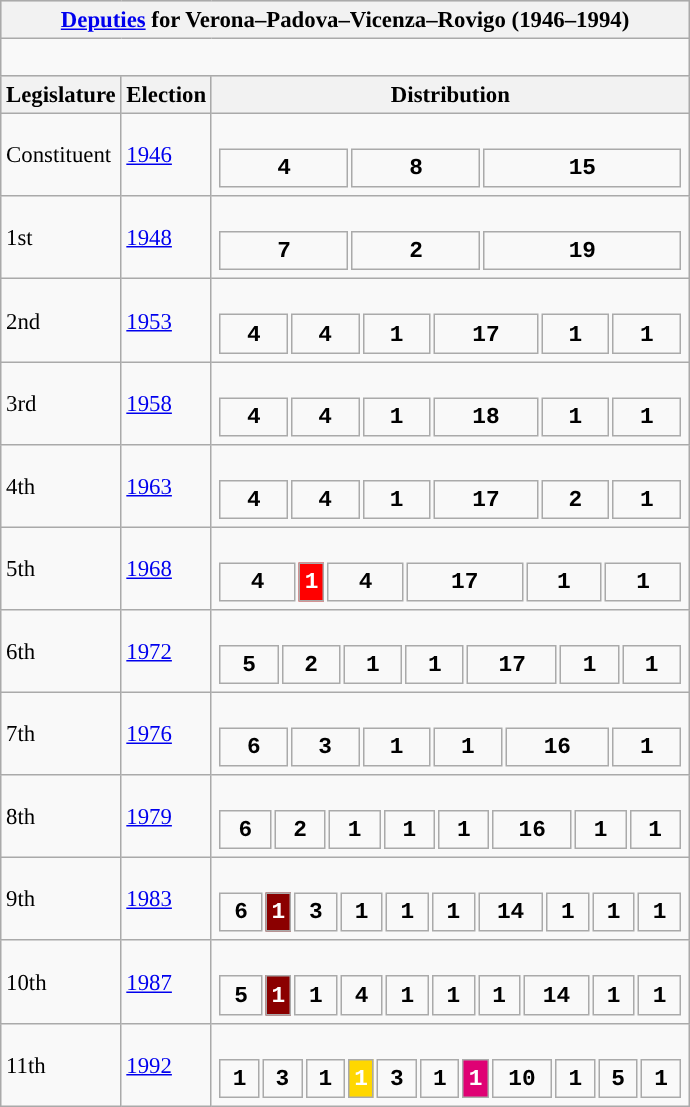<table class="wikitable" style="font-size:95%;">
<tr bgcolor="#CCCCCC">
<th colspan="3"><a href='#'>Deputies</a> for Verona–Padova–Vicenza–Rovigo (1946–1994)</th>
</tr>
<tr>
<td colspan="3"><br>


















</td>
</tr>
<tr bgcolor="#CCCCCC">
<th>Legislature</th>
<th>Election</th>
<th>Distribution</th>
</tr>
<tr>
<td>Constituent</td>
<td><a href='#'>1946</a></td>
<td><br><table style="width:20.5em; font-size:100%; text-align:center; font-family:Courier New;">
<tr style="font-weight:bold">
<td style="background:">4</td>
<td style="background:">8</td>
<td style="background:">15</td>
</tr>
</table>
</td>
</tr>
<tr>
<td>1st</td>
<td><a href='#'>1948</a></td>
<td><br><table style="width:20.5em; font-size:100%; text-align:center; font-family:Courier New;">
<tr style="font-weight:bold">
<td style="background:">7</td>
<td style="background:">2</td>
<td style="background:">19</td>
</tr>
</table>
</td>
</tr>
<tr>
<td>2nd</td>
<td><a href='#'>1953</a></td>
<td><br><table style="width:20.5em; font-size:100%; text-align:center; font-family:Courier New;">
<tr style="font-weight:bold">
<td style="background:">4</td>
<td style="background:">4</td>
<td style="background:">1</td>
<td style="background:">17</td>
<td style="background:">1</td>
<td style="background:">1</td>
</tr>
</table>
</td>
</tr>
<tr>
<td>3rd</td>
<td><a href='#'>1958</a></td>
<td><br><table style="width:20.5em; font-size:100%; text-align:center; font-family:Courier New;">
<tr style="font-weight:bold">
<td style="background:">4</td>
<td style="background:">4</td>
<td style="background:">1</td>
<td style="background:">18</td>
<td style="background:">1</td>
<td style="background:">1</td>
</tr>
</table>
</td>
</tr>
<tr>
<td>4th</td>
<td><a href='#'>1963</a></td>
<td><br><table style="width:20.5em; font-size:100%; text-align:center; font-family:Courier New;">
<tr style="font-weight:bold">
<td style="background:">4</td>
<td style="background:">4</td>
<td style="background:">1</td>
<td style="background:">17</td>
<td style="background:">2</td>
<td style="background:">1</td>
</tr>
</table>
</td>
</tr>
<tr>
<td>5th</td>
<td><a href='#'>1968</a></td>
<td><br><table style="width:20.5em; font-size:100%; text-align:center; font-family:Courier New;">
<tr style="font-weight:bold">
<td style="background:">4</td>
<td style="background:red; width:3.57%; color:white;">1</td>
<td style="background:">4</td>
<td style="background:">17</td>
<td style="background:">1</td>
<td style="background:">1</td>
</tr>
</table>
</td>
</tr>
<tr>
<td>6th</td>
<td><a href='#'>1972</a></td>
<td><br><table style="width:20.5em; font-size:100%; text-align:center; font-family:Courier New;">
<tr style="font-weight:bold">
<td style="background:">5</td>
<td style="background:">2</td>
<td style="background:">1</td>
<td style="background:">1</td>
<td style="background:">17</td>
<td style="background:">1</td>
<td style="background:">1</td>
</tr>
</table>
</td>
</tr>
<tr>
<td>7th</td>
<td><a href='#'>1976</a></td>
<td><br><table style="width:20.5em; font-size:100%; text-align:center; font-family:Courier New;">
<tr style="font-weight:bold">
<td style="background:">6</td>
<td style="background:">3</td>
<td style="background:">1</td>
<td style="background:">1</td>
<td style="background:">16</td>
<td style="background:">1</td>
</tr>
</table>
</td>
</tr>
<tr>
<td>8th</td>
<td><a href='#'>1979</a></td>
<td><br><table style="width:20.5em; font-size:100%; text-align:center; font-family:Courier New;">
<tr style="font-weight:bold">
<td style="background:">6</td>
<td style="background:">2</td>
<td style="background:">1</td>
<td style="background:">1</td>
<td style="background:">1</td>
<td style="background:">16</td>
<td style="background:">1</td>
<td style="background:">1</td>
</tr>
</table>
</td>
</tr>
<tr>
<td>9th</td>
<td><a href='#'>1983</a></td>
<td><br><table style="width:20.5em; font-size:100%; text-align:center; font-family:Courier New;">
<tr style="font-weight:bold">
<td style="background:">6</td>
<td style="background:darkred; width:3.33%; color:white;">1</td>
<td style="background:">3</td>
<td style="background:">1</td>
<td style="background:">1</td>
<td style="background:">1</td>
<td style="background:">14</td>
<td style="background:">1</td>
<td style="background:">1</td>
<td style="background:">1</td>
</tr>
</table>
</td>
</tr>
<tr>
<td>10th</td>
<td><a href='#'>1987</a></td>
<td><br><table style="width:20.5em; font-size:100%; text-align:center; font-family:Courier New;">
<tr style="font-weight:bold">
<td style="background:">5</td>
<td style="background:darkred; width:3.33%; color:white;">1</td>
<td style="background:">1</td>
<td style="background:">4</td>
<td style="background:">1</td>
<td style="background:">1</td>
<td style="background:">1</td>
<td style="background:">14</td>
<td style="background:">1</td>
<td style="background:">1</td>
</tr>
</table>
</td>
</tr>
<tr>
<td>11th</td>
<td><a href='#'>1992</a></td>
<td><br><table style="width:20.5em; font-size:100%; text-align:center; font-family:Courier New;">
<tr style="font-weight:bold">
<td style="background:">1</td>
<td style="background:">3</td>
<td style="background:">1</td>
<td style="background:gold; width:3.57%; color:white;">1</td>
<td style="background:">3</td>
<td style="background:">1</td>
<td style="background:#DF0174; width:3.57%; color:white;">1</td>
<td style="background:">10</td>
<td style="background:">1</td>
<td style="background:">5</td>
<td style="background:">1</td>
</tr>
</table>
</td>
</tr>
</table>
